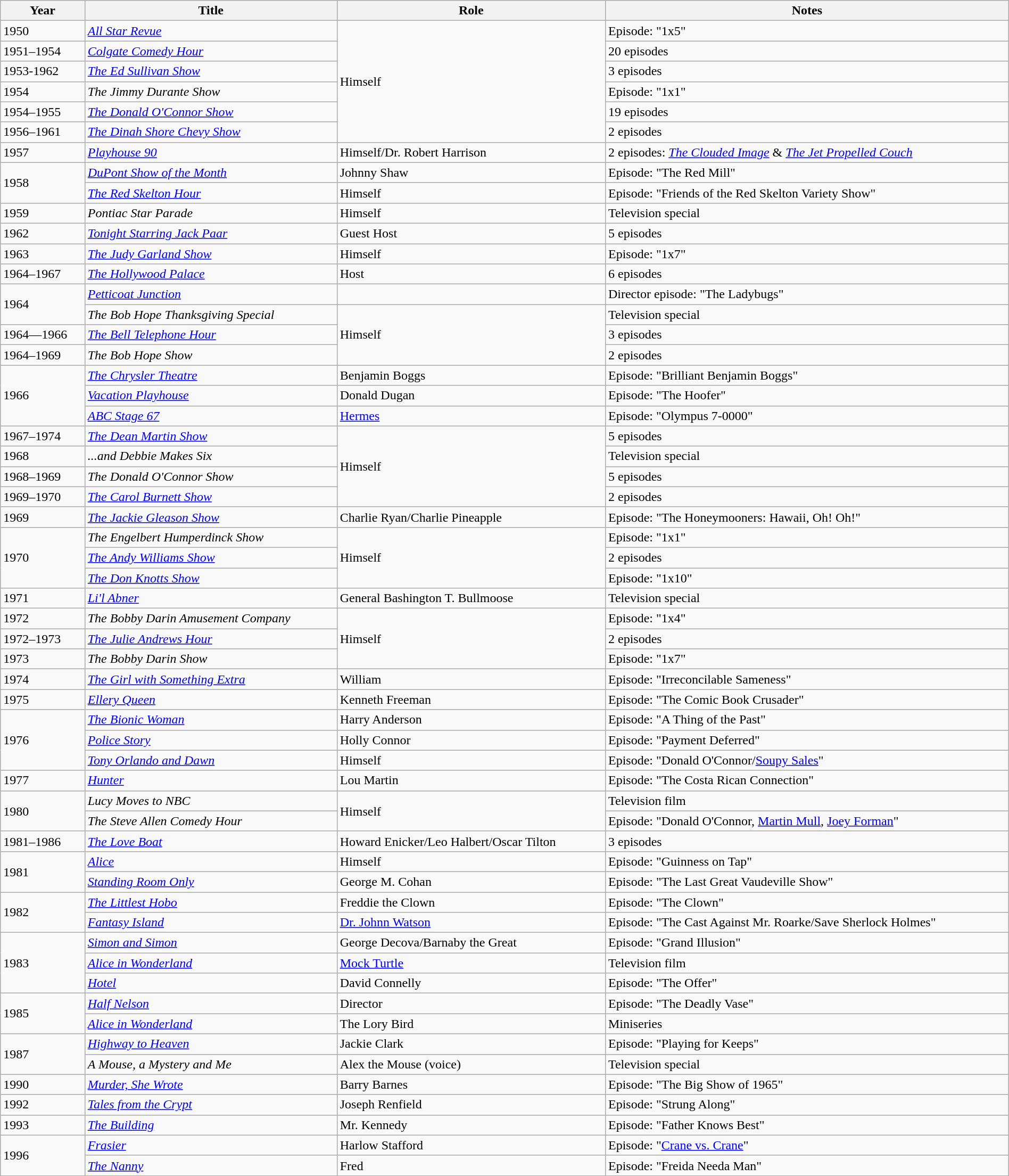<table class="wikitable" width="100%">
<tr>
<th>Year</th>
<th>Title</th>
<th>Role</th>
<th>Notes</th>
</tr>
<tr>
<td>1950</td>
<td><em><a href='#'>All Star Revue</a></em></td>
<td rowspan=6>Himself</td>
<td>Episode: "1x5"</td>
</tr>
<tr>
<td>1951–1954</td>
<td><em><a href='#'>Colgate Comedy Hour</a></em></td>
<td>20 episodes</td>
</tr>
<tr>
<td>1953-1962</td>
<td><em><a href='#'>The Ed Sullivan Show</a></em></td>
<td>3 episodes</td>
</tr>
<tr>
<td>1954</td>
<td><em>The Jimmy Durante Show</em></td>
<td>Episode: "1x1"</td>
</tr>
<tr>
<td>1954–1955</td>
<td><em><a href='#'>The Donald O'Connor Show</a></em></td>
<td>19 episodes</td>
</tr>
<tr>
<td>1956–1961</td>
<td><em><a href='#'>The Dinah Shore Chevy Show</a></em></td>
<td>2 episodes</td>
</tr>
<tr>
<td>1957</td>
<td><em><a href='#'>Playhouse 90</a></em></td>
<td>Himself/Dr. Robert Harrison</td>
<td>2 episodes: <em><a href='#'>The Clouded Image</a></em> & <em><a href='#'>The Jet Propelled Couch</a></em></td>
</tr>
<tr>
<td rowspan=2>1958</td>
<td><em><a href='#'>DuPont Show of the Month</a></em></td>
<td>Johnny Shaw</td>
<td>Episode: "The Red Mill"</td>
</tr>
<tr>
<td><em><a href='#'>The Red Skelton Hour</a></em></td>
<td>Himself</td>
<td>Episode: "Friends of the Red Skelton Variety Show"</td>
</tr>
<tr>
<td>1959</td>
<td><em>Pontiac Star Parade</em></td>
<td>Himself</td>
<td>Television special</td>
</tr>
<tr>
<td>1962</td>
<td><em><a href='#'>Tonight Starring Jack Paar</a></em></td>
<td>Guest Host</td>
<td>5 episodes</td>
</tr>
<tr>
<td>1963</td>
<td><em><a href='#'>The Judy Garland Show</a></em></td>
<td>Himself</td>
<td>Episode: "1x7"</td>
</tr>
<tr>
<td>1964–1967</td>
<td><em><a href='#'>The Hollywood Palace</a></em></td>
<td>Host</td>
<td>6 episodes</td>
</tr>
<tr>
<td rowspan=2>1964</td>
<td><em><a href='#'>Petticoat Junction</a></em></td>
<td></td>
<td>Director episode: "The Ladybugs"</td>
</tr>
<tr>
<td><em>The Bob Hope Thanksgiving Special</em></td>
<td rowspan=3>Himself</td>
<td>Television special</td>
</tr>
<tr>
<td>1964—1966</td>
<td><em><a href='#'>The Bell Telephone Hour</a></em></td>
<td>3 episodes</td>
</tr>
<tr>
<td>1964–1969</td>
<td><em>The Bob Hope Show</em></td>
<td>2 episodes</td>
</tr>
<tr>
<td rowspan=3>1966</td>
<td><em><a href='#'>The Chrysler Theatre</a></em></td>
<td>Benjamin Boggs</td>
<td>Episode: "Brilliant Benjamin Boggs"</td>
</tr>
<tr>
<td><em><a href='#'>Vacation Playhouse</a></em></td>
<td>Donald Dugan</td>
<td>Episode: "The Hoofer"</td>
</tr>
<tr>
<td><em><a href='#'>ABC Stage 67</a></em></td>
<td><a href='#'>Hermes</a></td>
<td>Episode: "Olympus 7-0000"</td>
</tr>
<tr>
<td>1967–1974</td>
<td><em><a href='#'>The Dean Martin Show</a></em></td>
<td rowspan=4>Himself</td>
<td>5 episodes</td>
</tr>
<tr>
<td>1968</td>
<td><em>...and Debbie Makes Six</em></td>
<td>Television special</td>
</tr>
<tr>
<td>1968–1969</td>
<td><em>The Donald O'Connor Show</em></td>
<td>5 episodes</td>
</tr>
<tr>
<td>1969–1970</td>
<td><em><a href='#'>The Carol Burnett Show</a></em></td>
<td>2 episodes</td>
</tr>
<tr>
<td>1969</td>
<td><em><a href='#'>The Jackie Gleason Show</a></em></td>
<td>Charlie Ryan/Charlie Pineapple</td>
<td>Episode: "The Honeymooners: Hawaii, Oh! Oh!"</td>
</tr>
<tr>
<td rowspan=3>1970</td>
<td><em>The Engelbert Humperdinck Show</em></td>
<td rowspan=3>Himself</td>
<td>Episode: "1x1"</td>
</tr>
<tr>
<td><em><a href='#'>The Andy Williams Show</a></em></td>
<td>2 episodes</td>
</tr>
<tr>
<td><em><a href='#'>The Don Knotts Show</a></em></td>
<td>Episode: "1x10"</td>
</tr>
<tr>
<td>1971</td>
<td><em><a href='#'>Li'l Abner</a></em></td>
<td>General Bashington T. Bullmoose</td>
<td>Television special</td>
</tr>
<tr>
<td>1972</td>
<td><em>The Bobby Darin Amusement Company</em></td>
<td rowspan=3>Himself</td>
<td>Episode: "1x4"</td>
</tr>
<tr>
<td>1972–1973</td>
<td><em><a href='#'>The Julie Andrews Hour</a></em></td>
<td>2 episodes</td>
</tr>
<tr>
<td>1973</td>
<td><em>The Bobby Darin Show</em></td>
<td>Episode: "1x7"</td>
</tr>
<tr>
<td>1974</td>
<td><em><a href='#'>The Girl with Something Extra</a></em></td>
<td>William</td>
<td>Episode: "Irreconcilable Sameness"</td>
</tr>
<tr>
<td>1975</td>
<td><em><a href='#'>Ellery Queen</a></em></td>
<td>Kenneth Freeman</td>
<td>Episode: "The Comic Book Crusader"</td>
</tr>
<tr>
<td rowspan=3>1976</td>
<td><em><a href='#'>The Bionic Woman</a></em></td>
<td>Harry Anderson</td>
<td>Episode: "A Thing of the Past"</td>
</tr>
<tr>
<td><em><a href='#'>Police Story</a></em></td>
<td>Holly Connor</td>
<td>Episode: "Payment Deferred"</td>
</tr>
<tr>
<td><em><a href='#'>Tony Orlando and Dawn</a></em></td>
<td>Himself</td>
<td>Episode: "Donald O'Connor/<a href='#'>Soupy Sales</a>"</td>
</tr>
<tr>
<td>1977</td>
<td><em><a href='#'>Hunter</a></em></td>
<td>Lou Martin</td>
<td>Episode: "The Costa Rican Connection"</td>
</tr>
<tr>
<td rowspan=2>1980</td>
<td><em>Lucy Moves to NBC</em></td>
<td rowspan=2>Himself</td>
<td>Television film</td>
</tr>
<tr>
<td><em>The Steve Allen Comedy Hour</em></td>
<td>Episode: "Donald O'Connor, <a href='#'>Martin Mull</a>, <a href='#'>Joey Forman</a>"</td>
</tr>
<tr>
<td>1981–1986</td>
<td><em><a href='#'>The Love Boat</a></em></td>
<td>Howard Enicker/Leo Halbert/Oscar Tilton</td>
<td>3 episodes</td>
</tr>
<tr>
<td rowspan=2>1981</td>
<td><em><a href='#'>Alice</a></em></td>
<td>Himself</td>
<td>Episode: "Guinness on Tap"</td>
</tr>
<tr>
<td><em><a href='#'>Standing Room Only</a></em></td>
<td>George M. Cohan</td>
<td>Episode: "The Last Great Vaudeville Show"</td>
</tr>
<tr>
<td rowspan=2>1982</td>
<td><em><a href='#'>The Littlest Hobo</a></em></td>
<td>Freddie the Clown</td>
<td>Episode: "The Clown"</td>
</tr>
<tr>
<td><em><a href='#'>Fantasy Island</a></em></td>
<td><a href='#'>Dr. Johnn Watson</a></td>
<td>Episode: "The Cast Against Mr. Roarke/Save Sherlock Holmes"</td>
</tr>
<tr>
<td rowspan=3>1983</td>
<td><em><a href='#'>Simon and Simon</a></em></td>
<td>George Decova/Barnaby the Great</td>
<td>Episode: "Grand Illusion"</td>
</tr>
<tr>
<td><em><a href='#'>Alice in Wonderland</a></em></td>
<td><a href='#'>Mock Turtle</a></td>
<td>Television film</td>
</tr>
<tr>
<td><em><a href='#'>Hotel</a></em></td>
<td>David Connelly</td>
<td>Episode: "The Offer"</td>
</tr>
<tr>
<td rowspan=2>1985</td>
<td><em><a href='#'>Half Nelson</a></em></td>
<td>Director</td>
<td>Episode: "The Deadly Vase"</td>
</tr>
<tr>
<td><em><a href='#'>Alice in Wonderland</a></em></td>
<td>The Lory Bird</td>
<td>Miniseries</td>
</tr>
<tr>
<td rowspan=2>1987</td>
<td><em><a href='#'>Highway to Heaven</a></em></td>
<td>Jackie Clark</td>
<td>Episode: "Playing for Keeps"</td>
</tr>
<tr>
<td><em>A Mouse, a Mystery and Me</em></td>
<td>Alex the Mouse (voice)</td>
<td>Television special</td>
</tr>
<tr>
<td>1990</td>
<td><em><a href='#'>Murder, She Wrote</a></em></td>
<td>Barry Barnes</td>
<td>Episode: "The Big Show of 1965"</td>
</tr>
<tr>
<td>1992</td>
<td><em><a href='#'>Tales from the Crypt</a></em></td>
<td>Joseph Renfield</td>
<td>Episode: "Strung Along"</td>
</tr>
<tr>
<td>1993</td>
<td><em><a href='#'>The Building</a></em></td>
<td>Mr. Kennedy</td>
<td>Episode: "Father Knows Best"</td>
</tr>
<tr>
<td rowspan=2>1996</td>
<td><em><a href='#'>Frasier</a></em></td>
<td>Harlow Stafford</td>
<td>Episode: "<a href='#'>Crane vs. Crane</a>"</td>
</tr>
<tr>
<td><em><a href='#'>The Nanny</a></em></td>
<td>Fred</td>
<td>Episode: "Freida Needa Man"</td>
</tr>
</table>
